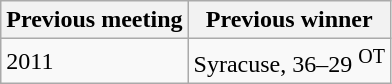<table class="wikitable">
<tr>
<th>Previous meeting</th>
<th>Previous winner</th>
</tr>
<tr>
<td>2011</td>
<td>Syracuse, 36–29 <sup>OT</sup></td>
</tr>
</table>
